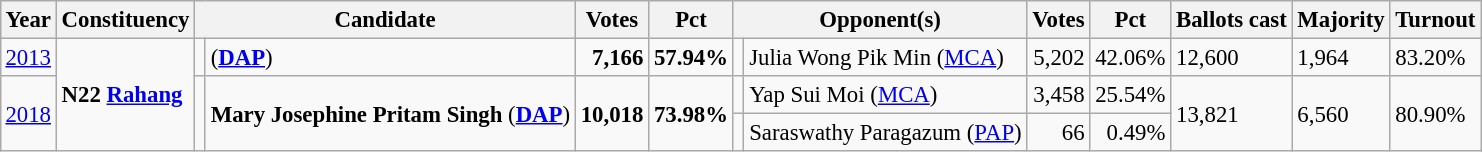<table class="wikitable" style="margin:0.5em ; font-size:95%">
<tr>
<th>Year</th>
<th>Constituency</th>
<th colspan=2>Candidate</th>
<th>Votes</th>
<th>Pct</th>
<th colspan=2>Opponent(s)</th>
<th>Votes</th>
<th>Pct</th>
<th>Ballots cast</th>
<th>Majority</th>
<th>Turnout</th>
</tr>
<tr>
<td><a href='#'>2013</a></td>
<td rowspan=3><strong>N22 <a href='#'>Rahang</a></strong></td>
<td></td>
<td> (<a href='#'><strong>DAP</strong></a>)</td>
<td align=right><strong>7,166</strong></td>
<td><strong>57.94%</strong></td>
<td></td>
<td>Julia Wong Pik Min (<a href='#'>MCA</a>)</td>
<td align=right>5,202</td>
<td>42.06%</td>
<td>12,600</td>
<td>1,964</td>
<td>83.20%</td>
</tr>
<tr>
<td rowspan=2><a href='#'>2018</a></td>
<td rowspan=2 ></td>
<td rowspan=2><strong>Mary Josephine Pritam Singh</strong> (<a href='#'><strong>DAP</strong></a>)</td>
<td rowspan=2 align=right><strong>10,018</strong></td>
<td rowspan=2><strong>73.98%</strong></td>
<td></td>
<td>Yap Sui Moi (<a href='#'>MCA</a>)</td>
<td align=right>3,458</td>
<td>25.54%</td>
<td rowspan=2>13,821</td>
<td rowspan=2>6,560</td>
<td rowspan=2>80.90%</td>
</tr>
<tr>
<td bgcolor=></td>
<td>Saraswathy Paragazum (<a href='#'>PAP</a>)</td>
<td align=right>66</td>
<td align=right>0.49%</td>
</tr>
</table>
